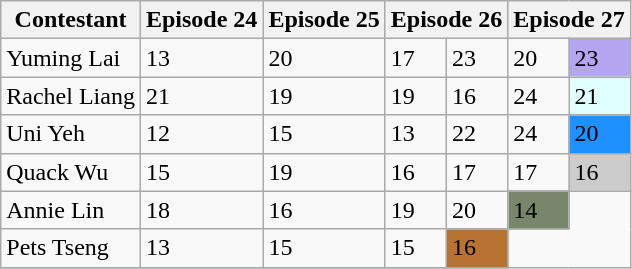<table class="wikitable">
<tr>
<th>Contestant</th>
<th>Episode 24</th>
<th>Episode 25</th>
<th colspan="2">Episode 26</th>
<th colspan="2">Episode 27</th>
</tr>
<tr>
<td>Yuming Lai</td>
<td>13</td>
<td>20</td>
<td>17</td>
<td>23</td>
<td>20</td>
<td style="background:#B4A5F0">23</td>
</tr>
<tr>
<td>Rachel Liang</td>
<td>21</td>
<td>19</td>
<td>19</td>
<td>16</td>
<td>24</td>
<td style="background:#E0FFFF">21</td>
</tr>
<tr>
<td>Uni Yeh</td>
<td>12</td>
<td>15</td>
<td>13</td>
<td>22</td>
<td>24</td>
<td style="background:#1E90FF">20</td>
</tr>
<tr>
<td>Quack Wu</td>
<td>15</td>
<td>19</td>
<td>16</td>
<td>17</td>
<td>17</td>
<td style="background:#CCCCCC">16</td>
</tr>
<tr>
<td>Annie Lin</td>
<td>18</td>
<td>16</td>
<td>19</td>
<td>20</td>
<td style="background:#78866B">14</td>
</tr>
<tr>
<td>Pets Tseng</td>
<td>13</td>
<td>15</td>
<td>15</td>
<td style="background:#B87333">16</td>
</tr>
<tr>
</tr>
</table>
